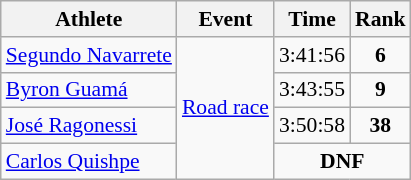<table class="wikitable" style="font-size:90%">
<tr>
<th>Athlete</th>
<th>Event</th>
<th>Time</th>
<th>Rank</th>
</tr>
<tr>
<td><a href='#'>Segundo Navarrete</a></td>
<td align=center rowspan=4><a href='#'>Road race</a></td>
<td align=center>3:41:56</td>
<td align=center><strong>6</strong></td>
</tr>
<tr>
<td><a href='#'>Byron Guamá</a></td>
<td align=center>3:43:55</td>
<td align=center><strong>9</strong></td>
</tr>
<tr>
<td><a href='#'>José Ragonessi</a></td>
<td align=center>3:50:58</td>
<td align=center><strong>38</strong></td>
</tr>
<tr>
<td><a href='#'>Carlos Quishpe</a></td>
<td align="center" colspan="7"><strong>DNF</strong></td>
</tr>
</table>
